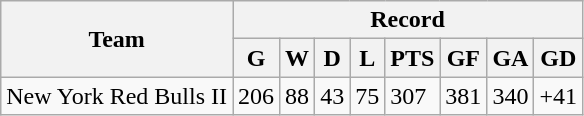<table class="wikitable">
<tr>
<th rowspan="2">Team</th>
<th colspan="8">Record</th>
</tr>
<tr>
<th>G</th>
<th>W</th>
<th>D</th>
<th>L</th>
<th>PTS</th>
<th>GF</th>
<th>GA</th>
<th>GD</th>
</tr>
<tr>
<td>New York Red Bulls II</td>
<td>206</td>
<td>88</td>
<td>43</td>
<td>75</td>
<td>307</td>
<td>381</td>
<td>340</td>
<td>+41</td>
</tr>
</table>
